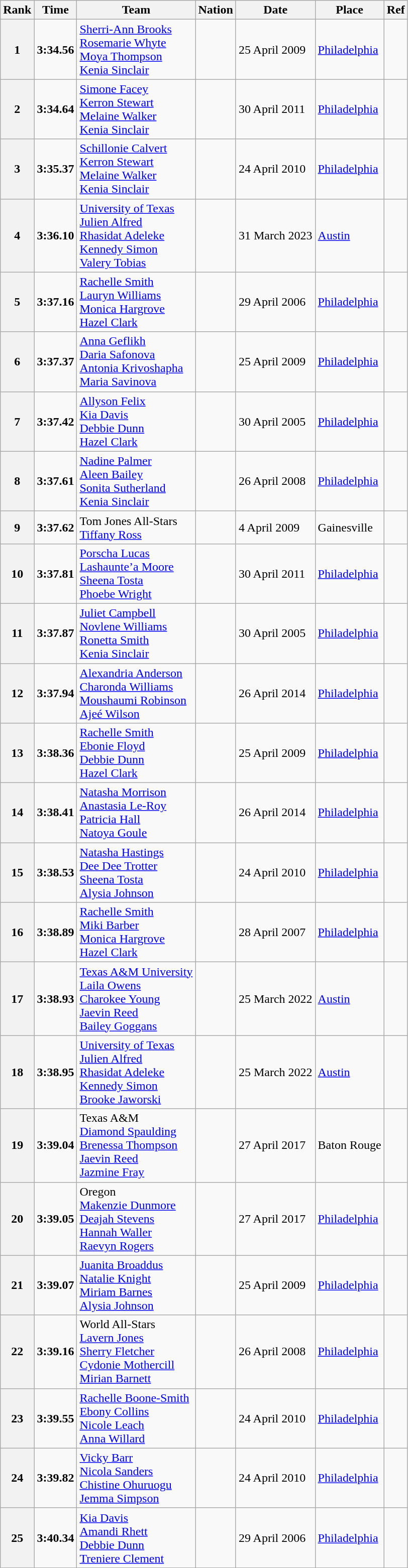<table class="wikitable">
<tr>
<th>Rank</th>
<th>Time</th>
<th>Team</th>
<th>Nation</th>
<th>Date</th>
<th>Place</th>
<th>Ref</th>
</tr>
<tr>
<th>1</th>
<td><strong>3:34.56</strong></td>
<td><a href='#'>Sherri-Ann Brooks</a><br><a href='#'>Rosemarie Whyte</a><br><a href='#'>Moya Thompson</a><br><a href='#'>Kenia Sinclair</a></td>
<td></td>
<td>25 April 2009</td>
<td><a href='#'>Philadelphia</a></td>
<td></td>
</tr>
<tr>
<th>2</th>
<td><strong>3:34.64</strong></td>
<td><a href='#'>Simone Facey</a><br><a href='#'>Kerron Stewart</a><br><a href='#'>Melaine Walker</a><br><a href='#'>Kenia Sinclair</a></td>
<td></td>
<td>30 April 2011</td>
<td><a href='#'>Philadelphia</a></td>
<td></td>
</tr>
<tr>
<th>3</th>
<td><strong>3:35.37</strong></td>
<td><a href='#'>Schillonie Calvert</a><br><a href='#'>Kerron Stewart</a><br><a href='#'>Melaine Walker</a><br><a href='#'>Kenia Sinclair</a></td>
<td></td>
<td>24 April 2010</td>
<td><a href='#'>Philadelphia</a></td>
<td></td>
</tr>
<tr>
<th>4</th>
<td><strong>3:36.10</strong></td>
<td><a href='#'>University of Texas</a><br><a href='#'>Julien Alfred</a><br><a href='#'>Rhasidat Adeleke</a><br><a href='#'>Kennedy Simon</a><br><a href='#'>Valery Tobias</a></td>
<td><br><br><br><br></td>
<td>31 March 2023</td>
<td><a href='#'>Austin</a></td>
<td></td>
</tr>
<tr>
<th>5</th>
<td><strong>3:37.16</strong></td>
<td><a href='#'>Rachelle Smith</a><br><a href='#'>Lauryn Williams</a><br><a href='#'>Monica Hargrove</a><br><a href='#'>Hazel Clark</a></td>
<td></td>
<td>29 April 2006</td>
<td><a href='#'>Philadelphia</a></td>
<td></td>
</tr>
<tr>
<th>6</th>
<td><strong>3:37.37</strong></td>
<td><a href='#'>Anna Geflikh</a><br><a href='#'>Daria Safonova</a><br><a href='#'>Antonia Krivoshapha</a><br><a href='#'>Maria Savinova</a></td>
<td></td>
<td>25 April 2009</td>
<td><a href='#'>Philadelphia</a></td>
<td></td>
</tr>
<tr>
<th>7</th>
<td><strong>3:37.42</strong></td>
<td><a href='#'>Allyson Felix</a><br><a href='#'>Kia Davis</a><br><a href='#'>Debbie Dunn</a><br><a href='#'>Hazel Clark</a></td>
<td></td>
<td>30 April 2005</td>
<td><a href='#'>Philadelphia</a></td>
<td></td>
</tr>
<tr>
<th>8</th>
<td><strong>3:37.61</strong></td>
<td><a href='#'>Nadine Palmer</a><br><a href='#'>Aleen Bailey</a><br><a href='#'>Sonita Sutherland</a><br><a href='#'>Kenia Sinclair</a></td>
<td></td>
<td>26 April 2008</td>
<td><a href='#'>Philadelphia</a></td>
<td></td>
</tr>
<tr>
<th>9</th>
<td><strong>3:37.62</strong></td>
<td>Tom Jones All-Stars<br><a href='#'>Tiffany Ross</a></td>
<td></td>
<td>4 April 2009</td>
<td>Gainesville</td>
<td></td>
</tr>
<tr>
<th>10</th>
<td><strong>3:37.81</strong></td>
<td><a href='#'>Porscha Lucas</a><br><a href='#'>Lashaunte’a Moore</a><br><a href='#'>Sheena Tosta</a><br><a href='#'>Phoebe Wright</a></td>
<td></td>
<td>30 April 2011</td>
<td><a href='#'>Philadelphia</a></td>
<td></td>
</tr>
<tr>
<th>11</th>
<td><strong>3:37.87</strong></td>
<td><a href='#'>Juliet Campbell</a><br><a href='#'>Novlene Williams</a><br><a href='#'>Ronetta Smith</a><br><a href='#'>Kenia Sinclair</a></td>
<td></td>
<td>30 April 2005</td>
<td><a href='#'>Philadelphia</a></td>
<td></td>
</tr>
<tr>
<th>12</th>
<td><strong>3:37.94</strong></td>
<td><a href='#'>Alexandria Anderson</a><br><a href='#'>Charonda Williams</a><br><a href='#'>Moushaumi Robinson</a><br><a href='#'>Ajeé Wilson</a></td>
<td></td>
<td>26 April 2014</td>
<td><a href='#'>Philadelphia</a></td>
<td></td>
</tr>
<tr>
<th>13</th>
<td><strong>3:38.36</strong></td>
<td><a href='#'>Rachelle Smith</a><br><a href='#'>Ebonie Floyd</a><br><a href='#'>Debbie Dunn</a><br><a href='#'>Hazel Clark</a></td>
<td></td>
<td>25 April 2009</td>
<td><a href='#'>Philadelphia</a></td>
<td></td>
</tr>
<tr>
<th>14</th>
<td><strong>3:38.41</strong></td>
<td><a href='#'>Natasha Morrison</a><br><a href='#'>Anastasia Le-Roy</a><br><a href='#'>Patricia Hall</a><br><a href='#'>Natoya Goule</a></td>
<td></td>
<td>26 April 2014</td>
<td><a href='#'>Philadelphia</a></td>
<td></td>
</tr>
<tr>
<th>15</th>
<td><strong>3:38.53</strong></td>
<td><a href='#'>Natasha Hastings</a><br><a href='#'>Dee Dee Trotter</a><br><a href='#'>Sheena Tosta</a><br><a href='#'>Alysia Johnson</a></td>
<td></td>
<td>24 April 2010</td>
<td><a href='#'>Philadelphia</a></td>
<td></td>
</tr>
<tr>
<th>16</th>
<td><strong>3:38.89</strong></td>
<td><a href='#'>Rachelle Smith</a><br><a href='#'>Miki Barber</a><br><a href='#'>Monica Hargrove</a><br><a href='#'>Hazel Clark</a></td>
<td></td>
<td>28 April 2007</td>
<td><a href='#'>Philadelphia</a></td>
<td></td>
</tr>
<tr>
<th>17</th>
<td><strong>3:38.93</strong></td>
<td><a href='#'>Texas A&M University</a><br><a href='#'>Laila Owens</a><br><a href='#'>Charokee Young</a><br><a href='#'>Jaevin Reed</a><br><a href='#'>Bailey Goggans</a></td>
<td></td>
<td>25 March 2022</td>
<td><a href='#'>Austin</a></td>
<td></td>
</tr>
<tr>
<th>18</th>
<td><strong>3:38.95</strong></td>
<td><a href='#'>University of Texas</a><br><a href='#'>Julien Alfred</a><br><a href='#'>Rhasidat Adeleke</a><br><a href='#'>Kennedy Simon</a><br><a href='#'>Brooke Jaworski</a></td>
<td><br><br><br></td>
<td>25 March 2022</td>
<td><a href='#'>Austin</a></td>
<td></td>
</tr>
<tr>
<th>19</th>
<td><strong>3:39.04</strong></td>
<td>Texas A&M<br><a href='#'>Diamond Spaulding</a><br><a href='#'>Brenessa Thompson</a><br><a href='#'>Jaevin Reed</a><br><a href='#'>Jazmine Fray</a></td>
<td><br><br><br><br></td>
<td>27 April 2017</td>
<td>Baton Rouge</td>
<td></td>
</tr>
<tr>
<th>20</th>
<td><strong>3:39.05</strong></td>
<td>Oregon<br><a href='#'>Makenzie Dunmore</a><br><a href='#'>Deajah Stevens</a><br><a href='#'>Hannah Waller</a><br><a href='#'>Raevyn Rogers</a></td>
<td></td>
<td>27 April 2017</td>
<td><a href='#'>Philadelphia</a></td>
<td></td>
</tr>
<tr>
<th>21</th>
<td><strong>3:39.07</strong></td>
<td><a href='#'>Juanita Broaddus</a><br><a href='#'>Natalie Knight</a><br><a href='#'>Miriam Barnes</a><br><a href='#'>Alysia Johnson</a></td>
<td></td>
<td>25 April 2009</td>
<td><a href='#'>Philadelphia</a></td>
<td></td>
</tr>
<tr>
<th>22</th>
<td><strong>3:39.16</strong></td>
<td>World All-Stars<br><a href='#'>Lavern Jones</a><br><a href='#'>Sherry Fletcher</a><br><a href='#'>Cydonie Mothercill</a><br><a href='#'>Mirian Barnett</a></td>
<td><br><br><br><br></td>
<td>26 April 2008</td>
<td><a href='#'>Philadelphia</a></td>
<td></td>
</tr>
<tr>
<th>23</th>
<td><strong>3:39.55</strong></td>
<td><a href='#'>Rachelle Boone-Smith</a><br><a href='#'>Ebony Collins</a><br><a href='#'>Nicole Leach</a><br><a href='#'>Anna Willard</a></td>
<td></td>
<td>24 April 2010</td>
<td><a href='#'>Philadelphia</a></td>
<td></td>
</tr>
<tr>
<th>24</th>
<td><strong>3:39.82</strong></td>
<td><a href='#'>Vicky Barr</a><br><a href='#'>Nicola Sanders</a><br><a href='#'>Chistine Ohuruogu</a><br><a href='#'>Jemma Simpson</a></td>
<td></td>
<td>24 April 2010</td>
<td><a href='#'>Philadelphia</a></td>
<td></td>
</tr>
<tr>
<th>25</th>
<td><strong>3:40.34</strong></td>
<td><a href='#'>Kia Davis</a><br><a href='#'>Amandi Rhett</a><br><a href='#'>Debbie Dunn</a><br><a href='#'>Treniere Clement</a></td>
<td></td>
<td>29 April 2006</td>
<td><a href='#'>Philadelphia</a></td>
<td></td>
</tr>
</table>
